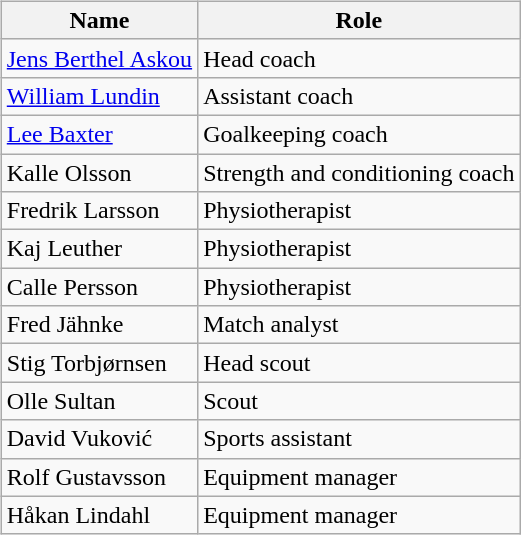<table>
<tr>
<td valign="top"><br><table class="wikitable">
<tr>
<th>Name</th>
<th>Role</th>
</tr>
<tr>
<td> <a href='#'>Jens Berthel Askou</a></td>
<td>Head coach</td>
</tr>
<tr>
<td> <a href='#'>William Lundin</a></td>
<td>Assistant coach</td>
</tr>
<tr>
<td> <a href='#'>Lee Baxter</a></td>
<td>Goalkeeping coach</td>
</tr>
<tr>
<td> Kalle Olsson</td>
<td>Strength and conditioning coach</td>
</tr>
<tr>
<td> Fredrik Larsson</td>
<td>Physiotherapist</td>
</tr>
<tr>
<td> Kaj Leuther</td>
<td>Physiotherapist</td>
</tr>
<tr>
<td> Calle Persson</td>
<td>Physiotherapist</td>
</tr>
<tr>
<td> Fred Jähnke</td>
<td>Match analyst</td>
</tr>
<tr>
<td> Stig Torbjørnsen</td>
<td>Head scout</td>
</tr>
<tr>
<td> Olle Sultan</td>
<td>Scout</td>
</tr>
<tr>
<td> David Vuković</td>
<td>Sports assistant</td>
</tr>
<tr>
<td> Rolf Gustavsson</td>
<td>Equipment manager</td>
</tr>
<tr>
<td> Håkan Lindahl</td>
<td>Equipment manager</td>
</tr>
</table>
</td>
</tr>
</table>
